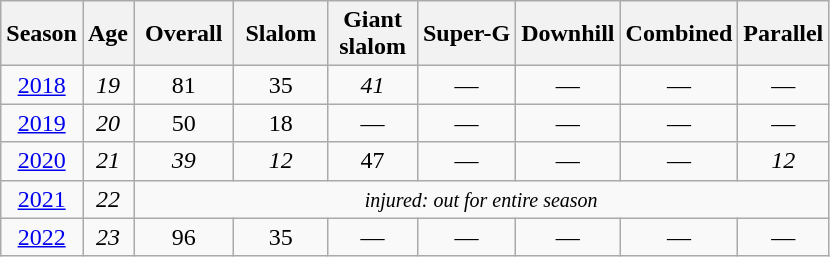<table class=wikitable style="text-align:center">
<tr>
<th>Season</th>
<th>Age</th>
<th> Overall </th>
<th> Slalom </th>
<th>Giant<br> slalom </th>
<th>Super-G</th>
<th>Downhill</th>
<th>Combined</th>
<th>Parallel</th>
</tr>
<tr>
<td><a href='#'>2018</a></td>
<td><em>19</em></td>
<td>81</td>
<td>35</td>
<td><em>41</em></td>
<td>—</td>
<td>—</td>
<td>—</td>
<td>—</td>
</tr>
<tr>
<td><a href='#'>2019</a></td>
<td><em>20</em></td>
<td>50</td>
<td>18</td>
<td>—</td>
<td>—</td>
<td>—</td>
<td>—</td>
<td>—</td>
</tr>
<tr>
<td><a href='#'>2020</a></td>
<td><em>21</em></td>
<td><em>39</em></td>
<td><em>12</em></td>
<td>47</td>
<td>—</td>
<td>—</td>
<td>—</td>
<td><em>12</em></td>
</tr>
<tr>
<td><a href='#'>2021</a></td>
<td><em>22</em></td>
<td colspan=7><small><em>injured: out for entire season</em></small></td>
</tr>
<tr>
<td><a href='#'>2022</a></td>
<td><em>23</em></td>
<td>96</td>
<td>35</td>
<td>—</td>
<td>—</td>
<td>—</td>
<td>—</td>
<td>—</td>
</tr>
</table>
